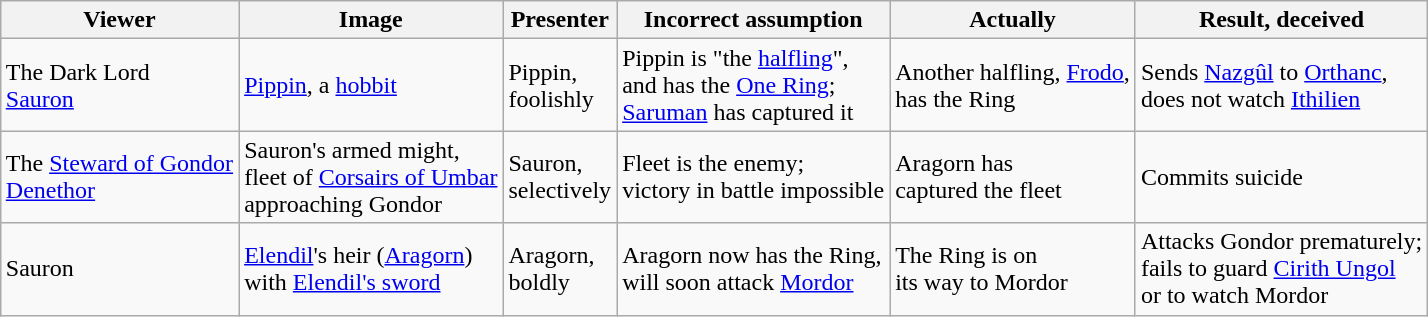<table class="wikitable" style="margin:1em auto;">
<tr>
<th>Viewer</th>
<th>Image</th>
<th>Presenter</th>
<th>Incorrect assumption</th>
<th>Actually</th>
<th>Result, deceived</th>
</tr>
<tr>
<td>The Dark Lord<br><a href='#'>Sauron</a></td>
<td><a href='#'>Pippin</a>, a <a href='#'>hobbit</a></td>
<td>Pippin,<br>foolishly</td>
<td>Pippin is "the <a href='#'>halfling</a>",<br>and has the <a href='#'>One Ring</a>;<br><a href='#'>Saruman</a> has captured it</td>
<td>Another halfling, <a href='#'>Frodo</a>,<br>has the Ring</td>
<td>Sends <a href='#'>Nazgûl</a> to <a href='#'>Orthanc</a>,<br>does not watch <a href='#'>Ithilien</a></td>
</tr>
<tr>
<td>The <a href='#'>Steward of Gondor</a><br><a href='#'>Denethor</a></td>
<td>Sauron's armed might,<br>fleet of <a href='#'>Corsairs of Umbar</a><br>approaching Gondor</td>
<td>Sauron,<br>selectively</td>
<td>Fleet is the enemy;<br>victory in battle impossible</td>
<td>Aragorn has<br>captured the fleet</td>
<td>Commits suicide</td>
</tr>
<tr>
<td>Sauron</td>
<td><a href='#'>Elendil</a>'s heir (<a href='#'>Aragorn</a>)<br>with <a href='#'>Elendil's sword</a></td>
<td>Aragorn,<br>boldly</td>
<td>Aragorn now has the Ring,<br>will soon attack <a href='#'>Mordor</a></td>
<td>The Ring is on<br>its way to Mordor</td>
<td>Attacks Gondor prematurely;<br>fails to guard <a href='#'>Cirith Ungol</a><br> or to watch Mordor</td>
</tr>
</table>
